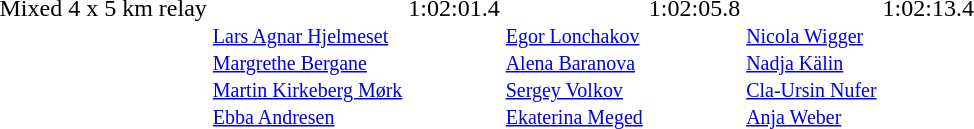<table>
<tr valign="top">
<td>Mixed 4 x 5 km relay</td>
<td><br><small><a href='#'>Lars Agnar Hjelmeset</a><br><a href='#'>Margrethe Bergane</a><br><a href='#'>Martin Kirkeberg Mørk</a><br><a href='#'>Ebba Andresen</a></small></td>
<td>1:02:01.4</td>
<td><br><small><a href='#'>Egor Lonchakov</a><br><a href='#'>Alena Baranova</a><br><a href='#'>Sergey Volkov</a><br><a href='#'>Ekaterina Meged</a></small></td>
<td>1:02:05.8</td>
<td><br><small><a href='#'>Nicola Wigger</a><br><a href='#'>Nadja Kälin</a><br><a href='#'>Cla-Ursin Nufer</a><br><a href='#'>Anja Weber</a></small></td>
<td>1:02:13.4</td>
</tr>
</table>
